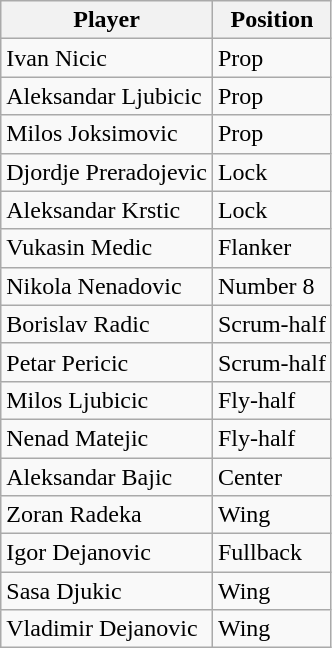<table class="wikitable sortable">
<tr>
<th>Player</th>
<th>Position</th>
</tr>
<tr>
<td>Ivan Nicic</td>
<td>Prop</td>
</tr>
<tr>
<td>Aleksandar Ljubicic</td>
<td>Prop</td>
</tr>
<tr>
<td>Milos Joksimovic</td>
<td>Prop</td>
</tr>
<tr>
<td>Djordje Preradojevic</td>
<td>Lock</td>
</tr>
<tr>
<td>Aleksandar Krstic</td>
<td>Lock</td>
</tr>
<tr>
<td>Vukasin Medic</td>
<td>Flanker</td>
</tr>
<tr>
<td>Nikola Nenadovic</td>
<td>Number 8</td>
</tr>
<tr>
<td>Borislav Radic</td>
<td>Scrum-half</td>
</tr>
<tr>
<td>Petar Pericic</td>
<td>Scrum-half</td>
</tr>
<tr>
<td>Milos Ljubicic</td>
<td>Fly-half</td>
</tr>
<tr>
<td>Nenad Matejic</td>
<td>Fly-half</td>
</tr>
<tr>
<td>Aleksandar Bajic</td>
<td>Center</td>
</tr>
<tr>
<td>Zoran Radeka</td>
<td>Wing</td>
</tr>
<tr>
<td>Igor Dejanovic</td>
<td>Fullback</td>
</tr>
<tr>
<td>Sasa Djukic</td>
<td>Wing</td>
</tr>
<tr>
<td>Vladimir Dejanovic</td>
<td>Wing</td>
</tr>
</table>
